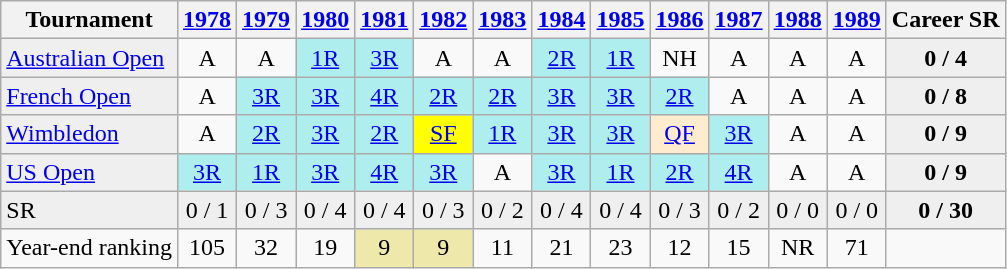<table class="wikitable">
<tr>
<th>Tournament</th>
<th><a href='#'>1978</a></th>
<th><a href='#'>1979</a></th>
<th><a href='#'>1980</a></th>
<th><a href='#'>1981</a></th>
<th><a href='#'>1982</a></th>
<th><a href='#'>1983</a></th>
<th><a href='#'>1984</a></th>
<th><a href='#'>1985</a></th>
<th><a href='#'>1986</a></th>
<th><a href='#'>1987</a></th>
<th><a href='#'>1988</a></th>
<th><a href='#'>1989</a></th>
<th>Career SR</th>
</tr>
<tr>
<td style="background:#EFEFEF;"><a href='#'>Australian Open</a></td>
<td align="center">A</td>
<td align="center">A</td>
<td align="center" style="background:#afeeee;"><a href='#'>1R</a></td>
<td align="center" style="background:#afeeee;"><a href='#'>3R</a></td>
<td align="center">A</td>
<td align="center">A</td>
<td align="center" style="background:#afeeee;"><a href='#'>2R</a></td>
<td align="center" style="background:#afeeee;"><a href='#'>1R</a></td>
<td align="center">NH</td>
<td align="center">A</td>
<td align="center">A</td>
<td align="center">A</td>
<td align="center" style="background:#EFEFEF;"><strong>0 / 4</strong></td>
</tr>
<tr>
<td style="background:#EFEFEF;"><a href='#'>French Open</a></td>
<td align="center">A</td>
<td align="center" style="background:#afeeee;"><a href='#'>3R</a></td>
<td align="center" style="background:#afeeee;"><a href='#'>3R</a></td>
<td align="center" style="background:#afeeee;"><a href='#'>4R</a></td>
<td align="center" style="background:#afeeee;"><a href='#'>2R</a></td>
<td align="center" style="background:#afeeee;"><a href='#'>2R</a></td>
<td align="center" style="background:#afeeee;"><a href='#'>3R</a></td>
<td align="center" style="background:#afeeee;"><a href='#'>3R</a></td>
<td align="center" style="background:#afeeee;"><a href='#'>2R</a></td>
<td align="center">A</td>
<td align="center">A</td>
<td align="center">A</td>
<td align="center" style="background:#EFEFEF;"><strong>0 / 8</strong></td>
</tr>
<tr>
<td style="background:#EFEFEF;"><a href='#'>Wimbledon</a></td>
<td align="center">A</td>
<td align="center" style="background:#afeeee;"><a href='#'>2R</a></td>
<td align="center" style="background:#afeeee;"><a href='#'>3R</a></td>
<td align="center" style="background:#afeeee;"><a href='#'>2R</a></td>
<td align="center" style="background:yellow;"><a href='#'>SF</a></td>
<td align="center" style="background:#afeeee;"><a href='#'>1R</a></td>
<td align="center" style="background:#afeeee;"><a href='#'>3R</a></td>
<td align="center" style="background:#afeeee;"><a href='#'>3R</a></td>
<td align="center" style="background:#ffebcd;"><a href='#'>QF</a></td>
<td align="center" style="background:#afeeee;"><a href='#'>3R</a></td>
<td align="center">A</td>
<td align="center">A</td>
<td align="center" style="background:#EFEFEF;"><strong>0 / 9</strong></td>
</tr>
<tr>
<td style="background:#EFEFEF;"><a href='#'>US Open</a></td>
<td align="center" style="background:#afeeee;"><a href='#'>3R</a></td>
<td align="center" style="background:#afeeee;"><a href='#'>1R</a></td>
<td align="center" style="background:#afeeee;"><a href='#'>3R</a></td>
<td align="center" style="background:#afeeee;"><a href='#'>4R</a></td>
<td align="center" style="background:#afeeee;"><a href='#'>3R</a></td>
<td align="center">A</td>
<td align="center" style="background:#afeeee;"><a href='#'>3R</a></td>
<td align="center" style="background:#afeeee;"><a href='#'>1R</a></td>
<td align="center" style="background:#afeeee;"><a href='#'>2R</a></td>
<td align="center" style="background:#afeeee;"><a href='#'>4R</a></td>
<td align="center">A</td>
<td align="center">A</td>
<td align="center" style="background:#EFEFEF;"><strong>0 / 9</strong></td>
</tr>
<tr>
<td style="background:#EFEFEF;">SR</td>
<td align="center" style="background:#EFEFEF;">0 / 1</td>
<td align="center" style="background:#EFEFEF;">0 / 3</td>
<td align="center" style="background:#EFEFEF;">0 / 4</td>
<td align="center" style="background:#EFEFEF;">0 / 4</td>
<td align="center" style="background:#EFEFEF;">0 / 3</td>
<td align="center" style="background:#EFEFEF;">0 / 2</td>
<td align="center" style="background:#EFEFEF;">0 / 4</td>
<td align="center" style="background:#EFEFEF;">0 / 4</td>
<td align="center" style="background:#EFEFEF;">0 / 3</td>
<td align="center" style="background:#EFEFEF;">0 / 2</td>
<td align="center" style="background:#EFEFEF;">0 / 0</td>
<td align="center" style="background:#EFEFEF;">0 / 0</td>
<td align="center" style="background:#EFEFEF;"><strong>0 / 30</strong></td>
</tr>
<tr>
<td align=left>Year-end ranking</td>
<td align="center">105</td>
<td align="center">32</td>
<td align="center">19</td>
<td align="center" bgcolor=EEE8AA>9</td>
<td align="center" bgcolor=EEE8AA>9</td>
<td align="center">11</td>
<td align="center">21</td>
<td align="center">23</td>
<td align="center">12</td>
<td align="center">15</td>
<td align="center">NR</td>
<td align="center">71</td>
</tr>
</table>
